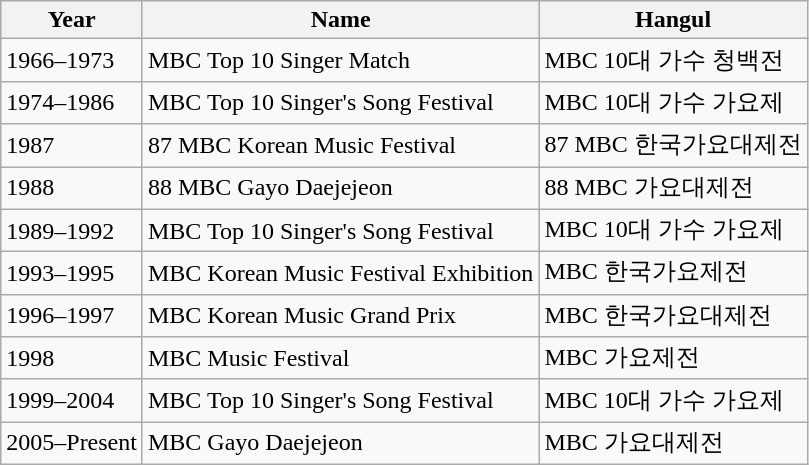<table class="wikitable">
<tr>
<th>Year</th>
<th>Name</th>
<th>Hangul</th>
</tr>
<tr>
<td>1966–1973</td>
<td>MBC Top 10 Singer Match</td>
<td>MBC 10대 가수 청백전</td>
</tr>
<tr>
<td>1974–1986</td>
<td>MBC Top 10 Singer's Song Festival</td>
<td>MBC 10대 가수 가요제</td>
</tr>
<tr>
<td>1987</td>
<td>87 MBC Korean Music Festival</td>
<td>87 MBC 한국가요대제전</td>
</tr>
<tr>
<td>1988</td>
<td>88 MBC Gayo Daejejeon</td>
<td>88 MBC 가요대제전</td>
</tr>
<tr>
<td>1989–1992</td>
<td>MBC Top 10 Singer's Song Festival</td>
<td>MBC 10대 가수 가요제</td>
</tr>
<tr>
<td>1993–1995</td>
<td>MBC Korean Music Festival Exhibition</td>
<td>MBC 한국가요제전</td>
</tr>
<tr>
<td>1996–1997</td>
<td>MBC Korean Music Grand Prix</td>
<td>MBC 한국가요대제전</td>
</tr>
<tr>
<td>1998</td>
<td>MBC Music Festival</td>
<td>MBC 가요제전</td>
</tr>
<tr>
<td>1999–2004</td>
<td>MBC Top 10 Singer's Song Festival</td>
<td>MBC 10대 가수 가요제</td>
</tr>
<tr>
<td>2005–Present</td>
<td>MBC Gayo Daejejeon</td>
<td>MBC 가요대제전</td>
</tr>
</table>
